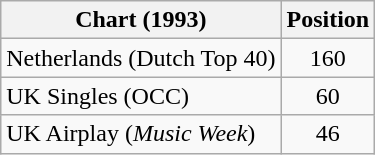<table class="wikitable sortable">
<tr>
<th>Chart (1993)</th>
<th>Position</th>
</tr>
<tr>
<td align="left">Netherlands (Dutch Top 40)</td>
<td align="center">160</td>
</tr>
<tr>
<td>UK Singles (OCC)</td>
<td align="center">60</td>
</tr>
<tr>
<td>UK Airplay (<em>Music Week</em>)</td>
<td align="center">46</td>
</tr>
</table>
